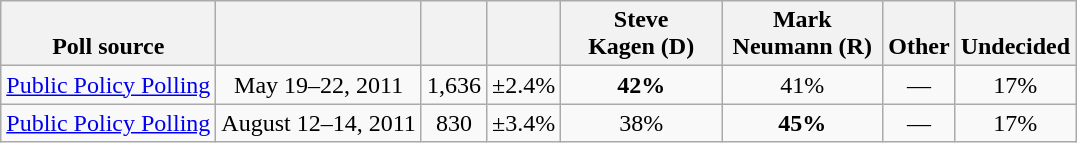<table class="wikitable" style="text-align:center">
<tr style="vertical-align:bottom">
<th>Poll source</th>
<th></th>
<th></th>
<th></th>
<th style="width:100px;">Steve<br>Kagen (D)</th>
<th style="width:100px;">Mark<br>Neumann (R)</th>
<th>Other</th>
<th>Undecided</th>
</tr>
<tr>
<td style="text-align:left"><a href='#'>Public Policy Polling</a></td>
<td>May 19–22, 2011</td>
<td>1,636</td>
<td>±2.4%</td>
<td><strong>42%</strong></td>
<td>41%</td>
<td>—</td>
<td>17%</td>
</tr>
<tr>
<td style="text-align:left"><a href='#'>Public Policy Polling</a></td>
<td>August 12–14, 2011</td>
<td>830</td>
<td>±3.4%</td>
<td>38%</td>
<td><strong>45%</strong></td>
<td>—</td>
<td>17%</td>
</tr>
</table>
